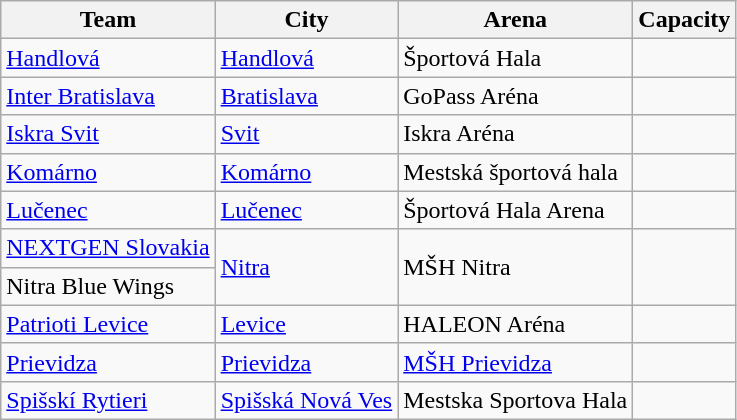<table class="wikitable sortable">
<tr>
<th>Team</th>
<th>City</th>
<th>Arena</th>
<th>Capacity</th>
</tr>
<tr>
<td><a href='#'>Handlová</a></td>
<td><a href='#'>Handlová</a></td>
<td>Športová Hala</td>
<td></td>
</tr>
<tr>
<td><a href='#'>Inter Bratislava</a></td>
<td><a href='#'>Bratislava</a></td>
<td>GoPass Aréna</td>
<td></td>
</tr>
<tr>
<td><a href='#'>Iskra Svit</a></td>
<td><a href='#'>Svit</a></td>
<td>Iskra Aréna</td>
<td></td>
</tr>
<tr>
<td><a href='#'>Komárno</a></td>
<td><a href='#'>Komárno</a></td>
<td>Mestská športová hala</td>
<td></td>
</tr>
<tr>
<td><a href='#'>Lučenec</a></td>
<td><a href='#'>Lučenec</a></td>
<td>Športová Hala Arena</td>
<td></td>
</tr>
<tr>
<td><a href='#'>NEXTGEN Slovakia</a></td>
<td rowspan=2><a href='#'>Nitra</a></td>
<td rowspan=2>MŠH Nitra</td>
<td rowspan=2></td>
</tr>
<tr>
<td>Nitra Blue Wings</td>
</tr>
<tr>
<td><a href='#'>Patrioti Levice</a></td>
<td><a href='#'>Levice</a></td>
<td>HALEON Aréna</td>
<td></td>
</tr>
<tr>
<td><a href='#'>Prievidza</a></td>
<td><a href='#'>Prievidza</a></td>
<td><a href='#'>MŠH Prievidza</a></td>
<td></td>
</tr>
<tr>
<td><a href='#'>Spišskí Rytieri</a></td>
<td><a href='#'>Spišská Nová Ves</a></td>
<td>Mestska Sportova Hala</td>
<td></td>
</tr>
</table>
